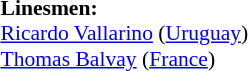<table width=100% style="font-size: 90%">
<tr>
<td><br><strong>Linesmen:</strong>
<br><a href='#'>Ricardo Vallarino</a> (<a href='#'>Uruguay</a>)
<br><a href='#'>Thomas Balvay</a> (<a href='#'>France</a>)</td>
</tr>
</table>
